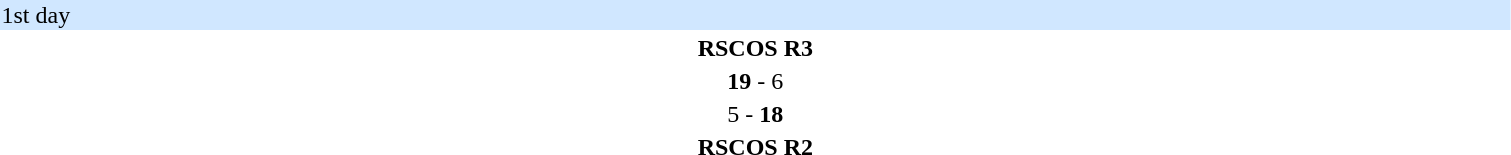<table width="80%">
<tr>
<th width="30%"></th>
<th width="12%"></th>
<th width="30%"></th>
</tr>
<tr bgcolor="#D0E7FF">
<td colspan="3">1st day</td>
</tr>
<tr>
<td align="right"><strong></strong></td>
<td align="center"><strong>RSCOS R3</strong></td>
<td></td>
</tr>
<tr>
<td align="right"><strong></strong></td>
<td align="center"><strong>19</strong> - 6</td>
<td></td>
</tr>
<tr>
<td align="right"></td>
<td align="center">5 - <strong>18</strong></td>
<td><strong></strong></td>
</tr>
<tr>
<td align="right"></td>
<td align="center"><strong>RSCOS R2</strong></td>
<td><strong></strong></td>
</tr>
<tr>
</tr>
</table>
